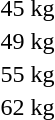<table>
<tr>
<td rowspan=2>45 kg</td>
<td rowspan=2></td>
<td rowspan=2></td>
<td></td>
</tr>
<tr>
<td></td>
</tr>
<tr>
<td rowspan=2>49 kg</td>
<td rowspan=2></td>
<td rowspan=2></td>
<td></td>
</tr>
<tr>
<td></td>
</tr>
<tr>
<td rowspan=2>55 kg</td>
<td rowspan=2></td>
<td rowspan=2></td>
<td></td>
</tr>
<tr>
<td></td>
</tr>
<tr>
<td rowspan=2>62 kg</td>
<td rowspan=2></td>
<td rowspan=2></td>
<td></td>
</tr>
<tr>
<td></td>
</tr>
</table>
